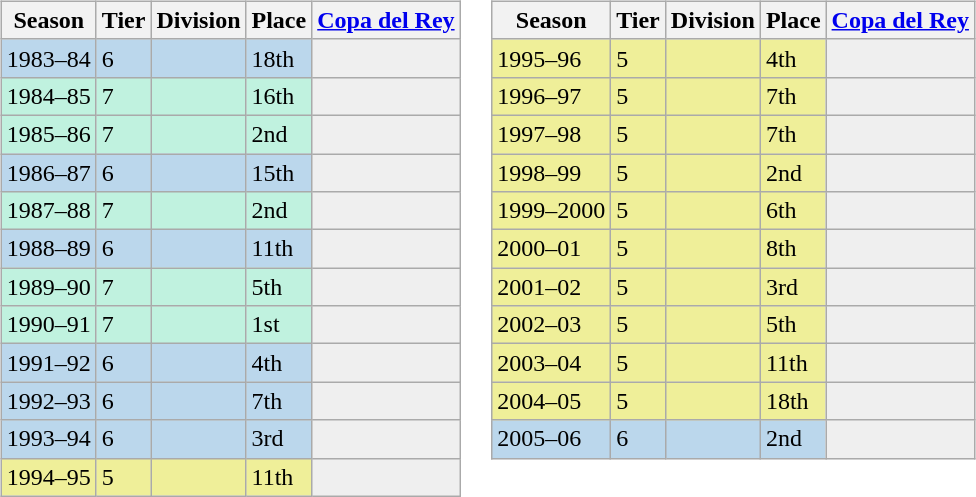<table>
<tr>
<td valign="top" width=0%><br><table class="wikitable">
<tr style="background:#f0f6fa;">
<th>Season</th>
<th>Tier</th>
<th>Division</th>
<th>Place</th>
<th><a href='#'>Copa del Rey</a></th>
</tr>
<tr>
<td style="background:#BBD7EC;">1983–84</td>
<td style="background:#BBD7EC;">6</td>
<td style="background:#BBD7EC;"></td>
<td style="background:#BBD7EC;">18th</td>
<th style="background:#efefef;"></th>
</tr>
<tr>
<td style="background:#C0F2DF;">1984–85</td>
<td style="background:#C0F2DF;">7</td>
<td style="background:#C0F2DF;"></td>
<td style="background:#C0F2DF;">16th</td>
<th style="background:#efefef;"></th>
</tr>
<tr>
<td style="background:#C0F2DF;">1985–86</td>
<td style="background:#C0F2DF;">7</td>
<td style="background:#C0F2DF;"></td>
<td style="background:#C0F2DF;">2nd</td>
<th style="background:#efefef;"></th>
</tr>
<tr>
<td style="background:#BBD7EC;">1986–87</td>
<td style="background:#BBD7EC;">6</td>
<td style="background:#BBD7EC;"></td>
<td style="background:#BBD7EC;">15th</td>
<th style="background:#efefef;"></th>
</tr>
<tr>
<td style="background:#C0F2DF;">1987–88</td>
<td style="background:#C0F2DF;">7</td>
<td style="background:#C0F2DF;"></td>
<td style="background:#C0F2DF;">2nd</td>
<th style="background:#efefef;"></th>
</tr>
<tr>
<td style="background:#BBD7EC;">1988–89</td>
<td style="background:#BBD7EC;">6</td>
<td style="background:#BBD7EC;"></td>
<td style="background:#BBD7EC;">11th</td>
<th style="background:#efefef;"></th>
</tr>
<tr>
<td style="background:#C0F2DF;">1989–90</td>
<td style="background:#C0F2DF;">7</td>
<td style="background:#C0F2DF;"></td>
<td style="background:#C0F2DF;">5th</td>
<th style="background:#efefef;"></th>
</tr>
<tr>
<td style="background:#C0F2DF;">1990–91</td>
<td style="background:#C0F2DF;">7</td>
<td style="background:#C0F2DF;"></td>
<td style="background:#C0F2DF;">1st</td>
<th style="background:#efefef;"></th>
</tr>
<tr>
<td style="background:#BBD7EC;">1991–92</td>
<td style="background:#BBD7EC;">6</td>
<td style="background:#BBD7EC;"></td>
<td style="background:#BBD7EC;">4th</td>
<th style="background:#efefef;"></th>
</tr>
<tr>
<td style="background:#BBD7EC;">1992–93</td>
<td style="background:#BBD7EC;">6</td>
<td style="background:#BBD7EC;"></td>
<td style="background:#BBD7EC;">7th</td>
<th style="background:#efefef;"></th>
</tr>
<tr>
<td style="background:#BBD7EC;">1993–94</td>
<td style="background:#BBD7EC;">6</td>
<td style="background:#BBD7EC;"></td>
<td style="background:#BBD7EC;">3rd</td>
<th style="background:#efefef;"></th>
</tr>
<tr>
<td style="background:#EFEF99;">1994–95</td>
<td style="background:#EFEF99;">5</td>
<td style="background:#EFEF99;"></td>
<td style="background:#EFEF99;">11th</td>
<th style="background:#efefef;"></th>
</tr>
</table>
</td>
<td valign="top" width=0%><br><table class="wikitable">
<tr style="background:#f0f6fa;">
<th>Season</th>
<th>Tier</th>
<th>Division</th>
<th>Place</th>
<th><a href='#'>Copa del Rey</a></th>
</tr>
<tr>
<td style="background:#EFEF99;">1995–96</td>
<td style="background:#EFEF99;">5</td>
<td style="background:#EFEF99;"></td>
<td style="background:#EFEF99;">4th</td>
<th style="background:#efefef;"></th>
</tr>
<tr>
<td style="background:#EFEF99;">1996–97</td>
<td style="background:#EFEF99;">5</td>
<td style="background:#EFEF99;"></td>
<td style="background:#EFEF99;">7th</td>
<th style="background:#efefef;"></th>
</tr>
<tr>
<td style="background:#EFEF99;">1997–98</td>
<td style="background:#EFEF99;">5</td>
<td style="background:#EFEF99;"></td>
<td style="background:#EFEF99;">7th</td>
<th style="background:#efefef;"></th>
</tr>
<tr>
<td style="background:#EFEF99;">1998–99</td>
<td style="background:#EFEF99;">5</td>
<td style="background:#EFEF99;"></td>
<td style="background:#EFEF99;">2nd</td>
<th style="background:#efefef;"></th>
</tr>
<tr>
<td style="background:#EFEF99;">1999–2000</td>
<td style="background:#EFEF99;">5</td>
<td style="background:#EFEF99;"></td>
<td style="background:#EFEF99;">6th</td>
<th style="background:#efefef;"></th>
</tr>
<tr>
<td style="background:#EFEF99;">2000–01</td>
<td style="background:#EFEF99;">5</td>
<td style="background:#EFEF99;"></td>
<td style="background:#EFEF99;">8th</td>
<th style="background:#efefef;"></th>
</tr>
<tr>
<td style="background:#EFEF99;">2001–02</td>
<td style="background:#EFEF99;">5</td>
<td style="background:#EFEF99;"></td>
<td style="background:#EFEF99;">3rd</td>
<th style="background:#efefef;"></th>
</tr>
<tr>
<td style="background:#EFEF99;">2002–03</td>
<td style="background:#EFEF99;">5</td>
<td style="background:#EFEF99;"></td>
<td style="background:#EFEF99;">5th</td>
<th style="background:#efefef;"></th>
</tr>
<tr>
<td style="background:#EFEF99;">2003–04</td>
<td style="background:#EFEF99;">5</td>
<td style="background:#EFEF99;"></td>
<td style="background:#EFEF99;">11th</td>
<th style="background:#efefef;"></th>
</tr>
<tr>
<td style="background:#EFEF99;">2004–05</td>
<td style="background:#EFEF99;">5</td>
<td style="background:#EFEF99;"></td>
<td style="background:#EFEF99;">18th</td>
<th style="background:#efefef;"></th>
</tr>
<tr>
<td style="background:#BBD7EC;">2005–06</td>
<td style="background:#BBD7EC;">6</td>
<td style="background:#BBD7EC;"></td>
<td style="background:#BBD7EC;">2nd</td>
<th style="background:#efefef;"></th>
</tr>
</table>
</td>
<td valign="top" width=0%></td>
</tr>
</table>
